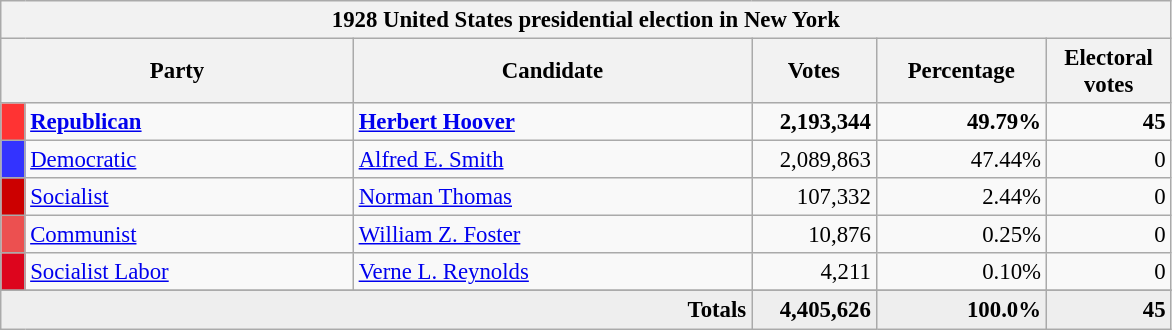<table class="wikitable" style="font-size: 95%;">
<tr>
<th colspan="6">1928 United States presidential election in New York</th>
</tr>
<tr>
<th colspan="2" style="width: 15em">Party</th>
<th style="width: 17em">Candidate</th>
<th style="width: 5em">Votes</th>
<th style="width: 7em">Percentage</th>
<th style="width: 5em">Electoral votes</th>
</tr>
<tr>
<th style="background-color:#FF3333; width: 3px"></th>
<td style="width: 130px"><strong><a href='#'>Republican</a></strong></td>
<td><strong><a href='#'>Herbert Hoover</a></strong></td>
<td align="right"><strong>2,193,344</strong></td>
<td align="right"><strong>49.79%</strong></td>
<td align="right"><strong>45</strong></td>
</tr>
<tr>
<th style="background-color:#3333FF; width: 3px"></th>
<td style="width: 130px"><a href='#'>Democratic</a></td>
<td><a href='#'>Alfred E. Smith</a></td>
<td align="right">2,089,863</td>
<td align="right">47.44%</td>
<td align="right">0</td>
</tr>
<tr>
<th style="background-color:#CC0000; width: 3px"></th>
<td style="width: 130px"><a href='#'>Socialist</a></td>
<td><a href='#'>Norman Thomas</a></td>
<td align="right">107,332</td>
<td align="right">2.44%</td>
<td align="right">0</td>
</tr>
<tr>
<th style="background-color:#EC5050; width: 3px"></th>
<td style="width: 130px"><a href='#'>Communist</a></td>
<td><a href='#'>William Z. Foster</a></td>
<td align="right">10,876</td>
<td align="right">0.25%</td>
<td align="right">0</td>
</tr>
<tr>
<th style="background-color:#DD051D; width: 3px"></th>
<td style="width: 130px"><a href='#'>Socialist Labor</a></td>
<td><a href='#'>Verne L. Reynolds</a></td>
<td align="right">4,211</td>
<td align="right">0.10%</td>
<td align="right">0</td>
</tr>
<tr>
</tr>
<tr bgcolor="#EEEEEE">
<td colspan="3" align="right"><strong>Totals</strong></td>
<td align="right"><strong>4,405,626</strong></td>
<td align="right"><strong>100.0%</strong></td>
<td align="right"><strong>45</strong></td>
</tr>
</table>
